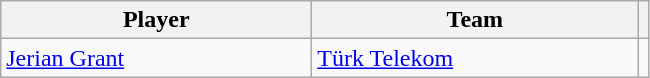<table class="wikitable">
<tr>
<th style="width:200px;">Player</th>
<th style="width:210px;">Team</th>
<th></th>
</tr>
<tr>
<td> <a href='#'>Jerian Grant</a></td>
<td> <a href='#'>Türk Telekom</a></td>
<td style="text-align:center;"></td>
</tr>
</table>
